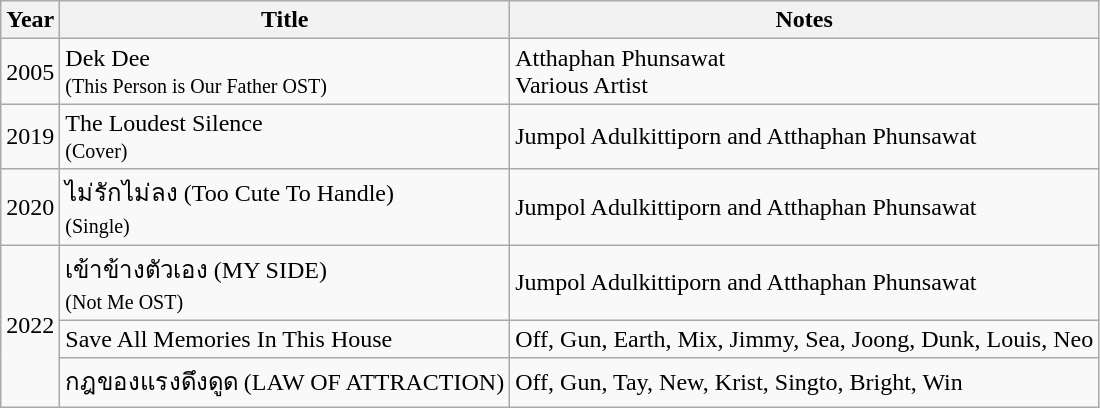<table class="wikitable plainrowheaders sortable">
<tr>
<th scope="col">Year</th>
<th scope="col">Title</th>
<th class="unsortable">Notes</th>
</tr>
<tr>
<td rowspan="1">2005</td>
<td>Dek Dee<br><small>(This Person is Our Father OST)</small></td>
<td>Atthaphan Phunsawat<br>Various Artist</td>
</tr>
<tr>
<td rowspan="1">2019</td>
<td>The Loudest Silence<br><small>(Cover)</small></td>
<td>Jumpol Adulkittiporn and Atthaphan Phunsawat</td>
</tr>
<tr>
<td rowspan="1">2020</td>
<td>ไม่รักไม่ลง (Too Cute To Handle)<br><small>(Single)</small></td>
<td>Jumpol Adulkittiporn and Atthaphan Phunsawat</td>
</tr>
<tr>
<td rowspan="3">2022</td>
<td>เข้าข้างตัวเอง (MY SIDE)<br><small>(Not Me OST)</small></td>
<td>Jumpol Adulkittiporn and Atthaphan Phunsawat</td>
</tr>
<tr>
<td>Save All Memories In This House</td>
<td>Off, Gun, Earth, Mix, Jimmy, Sea, Joong, Dunk, Louis, Neo</td>
</tr>
<tr>
<td>กฎของแรงดึงดูด (LAW OF ATTRACTION)</td>
<td>Off, Gun, Tay, New, Krist, Singto, Bright, Win</td>
</tr>
</table>
